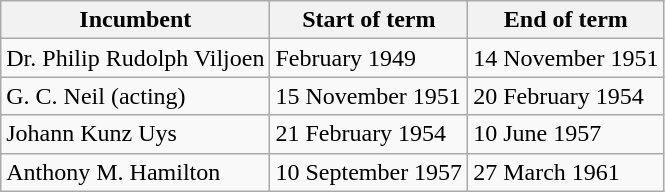<table class="wikitable">
<tr>
<th>Incumbent</th>
<th>Start of term</th>
<th>End of term</th>
</tr>
<tr>
<td>Dr. Philip Rudolph Viljoen</td>
<td>February 1949</td>
<td>14 November 1951</td>
</tr>
<tr>
<td>G. C. Neil (acting)</td>
<td>15 November 1951</td>
<td>20 February 1954</td>
</tr>
<tr>
<td>Johann Kunz Uys</td>
<td>21 February 1954</td>
<td>10 June 1957</td>
</tr>
<tr>
<td>Anthony M. Hamilton</td>
<td>10 September 1957</td>
<td>27 March 1961</td>
</tr>
</table>
